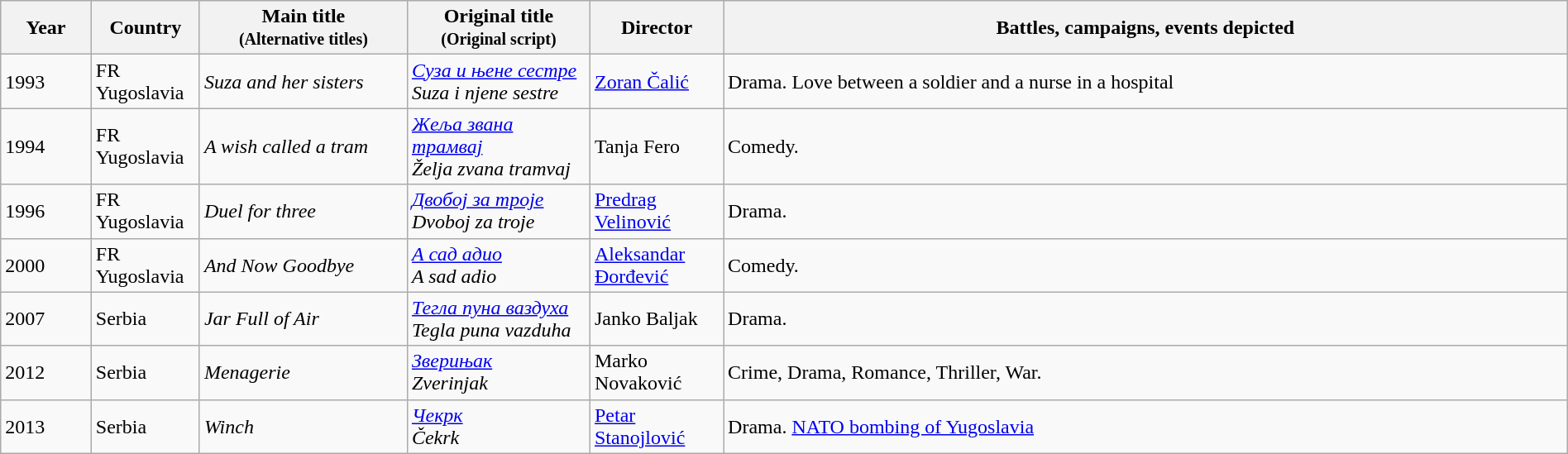<table class="wikitable sortable" style="width:100%;">
<tr>
<th class="unsortable">Year</th>
<th width= 80>Country</th>
<th width=160>Main title<br><small>(Alternative titles)</small></th>
<th width=140>Original title<br><small>(Original script)</small></th>
<th width=100>Director</th>
<th class="unsortable">Battles, campaigns, events depicted</th>
</tr>
<tr>
<td>1993</td>
<td>FR Yugoslavia</td>
<td><em>Suza and her sisters</em></td>
<td><em><a href='#'>Суза и њене сестре</a></em><br><em>Suza i njene sestre</em></td>
<td><a href='#'>Zoran Čalić</a></td>
<td>Drama. Love between a soldier and a nurse in a hospital</td>
</tr>
<tr>
<td>1994</td>
<td>FR Yugoslavia</td>
<td><em>A wish called a tram</em></td>
<td><em><a href='#'>Жеља звана трамвај</a></em><br><em>Želja zvana tramvaj</em></td>
<td>Tanja Fero</td>
<td>Comedy.</td>
</tr>
<tr>
<td>1996</td>
<td>FR Yugoslavia</td>
<td><em>Duel for three</em></td>
<td><em><a href='#'>Двобој за троје</a></em><br><em>Dvoboj za troje</em></td>
<td><a href='#'>Predrag Velinović</a></td>
<td>Drama.</td>
</tr>
<tr>
<td>2000</td>
<td>FR Yugoslavia</td>
<td><em>And Now Goodbye</em></td>
<td><em><a href='#'>А сад адио</a></em><br><em>A sad adio</em></td>
<td><a href='#'>Aleksandar Đorđević</a></td>
<td>Comedy.</td>
</tr>
<tr>
<td>2007</td>
<td>Serbia</td>
<td><em>Jar Full of Air</em></td>
<td><em><a href='#'>Тегла пуна ваздуха</a></em><br><em>Tegla puna vazduha</em></td>
<td>Janko Baljak</td>
<td>Drama.</td>
</tr>
<tr>
<td>2012</td>
<td>Serbia</td>
<td><em>Menagerie</em></td>
<td><em><a href='#'>Зверињак</a></em><br><em>Zverinjak</em></td>
<td>Marko Novaković</td>
<td>Crime, Drama, Romance, Thriller, War.</td>
</tr>
<tr>
<td>2013</td>
<td>Serbia</td>
<td><em>Winch</em></td>
<td><em><a href='#'>Чекрк</a></em><br><em>Čekrk</em></td>
<td><a href='#'>Petar Stanojlović</a></td>
<td>Drama. <a href='#'>NATO bombing of Yugoslavia</a></td>
</tr>
</table>
